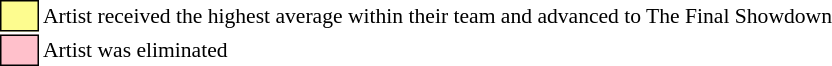<table class="toccolours" style="font-size: 90%; white-space: nowrap;">
<tr>
<td style="background:#fdfc8f; border:1px solid black;">      </td>
<td>Artist received the highest average within their team and advanced to The Final Showdown</td>
</tr>
<tr>
<td style="background:pink; border:1px solid black;">      </td>
<td>Artist was eliminated</td>
</tr>
</table>
